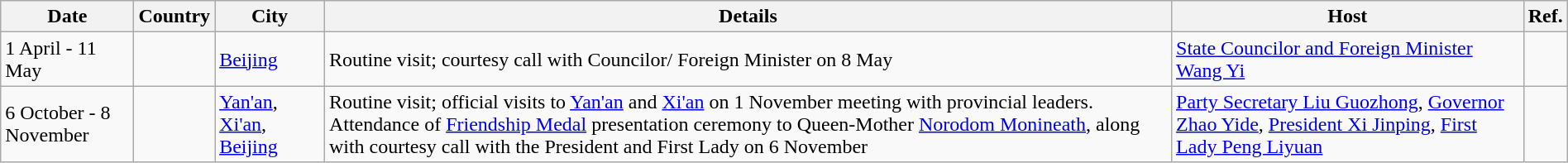<table class="wikitable sortable" border="1" style="margin: 1em auto 1em auto">
<tr>
<th>Date</th>
<th>Country</th>
<th>City</th>
<th>Details</th>
<th>Host</th>
<th>Ref.</th>
</tr>
<tr>
<td>1 April - 11 May</td>
<td></td>
<td><a href='#'>Beijing</a></td>
<td>Routine visit; courtesy call with Councilor/ Foreign Minister on 8 May</td>
<td><a href='#'>State Councilor and Foreign Minister Wang Yi</a></td>
<td></td>
</tr>
<tr>
<td>6 October - 8 November</td>
<td></td>
<td><a href='#'>Yan'an</a>, <a href='#'>Xi'an</a>, <a href='#'>Beijing</a></td>
<td>Routine visit; official visits to <a href='#'>Yan'an</a> and <a href='#'>Xi'an</a> on 1 November meeting with provincial leaders. Attendance of <a href='#'>Friendship Medal</a> presentation ceremony to Queen-Mother <a href='#'>Norodom Monineath</a>, along with courtesy call with the President and First Lady on 6 November</td>
<td><a href='#'>Party Secretary Liu Guozhong</a>, <a href='#'>Governor Zhao Yide</a>, <a href='#'>President Xi Jinping</a>, <a href='#'>First Lady Peng Liyuan</a></td>
<td></td>
</tr>
</table>
